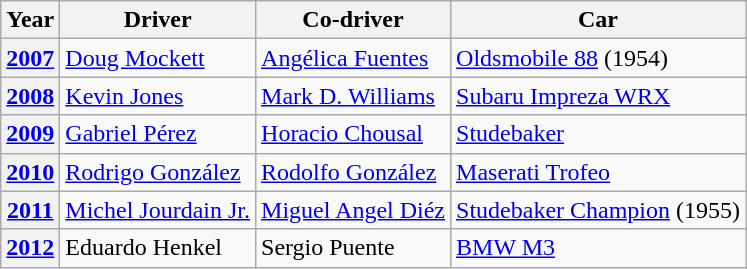<table class="wikitable">
<tr>
<th>Year</th>
<th>Driver</th>
<th>Co-driver</th>
<th>Car</th>
</tr>
<tr>
<th><a href='#'>2007</a></th>
<td> <a href='#'>Doug Mockett</a></td>
<td> <a href='#'>Angélica Fuentes</a></td>
<td><a href='#'>Oldsmobile 88</a> (1954)</td>
</tr>
<tr>
<th><a href='#'>2008</a></th>
<td> <a href='#'>Kevin Jones</a></td>
<td> <a href='#'>Mark D. Williams</a></td>
<td><a href='#'>Subaru Impreza WRX</a></td>
</tr>
<tr>
<th><a href='#'>2009</a></th>
<td> <a href='#'>Gabriel Pérez</a></td>
<td> <a href='#'>Horacio Chousal</a></td>
<td><a href='#'>Studebaker</a></td>
</tr>
<tr>
<th><a href='#'>2010</a></th>
<td> <a href='#'>Rodrigo González</a></td>
<td> <a href='#'>Rodolfo González</a></td>
<td><a href='#'>Maserati Trofeo</a></td>
</tr>
<tr>
<th><a href='#'>2011</a></th>
<td> <a href='#'>Michel Jourdain Jr.</a></td>
<td> <a href='#'>Miguel Angel Diéz</a></td>
<td><a href='#'>Studebaker Champion</a> (1955)</td>
</tr>
<tr>
<th><a href='#'>2012</a></th>
<td> Eduardo Henkel</td>
<td> Sergio Puente</td>
<td><a href='#'>BMW M3</a></td>
</tr>
</table>
